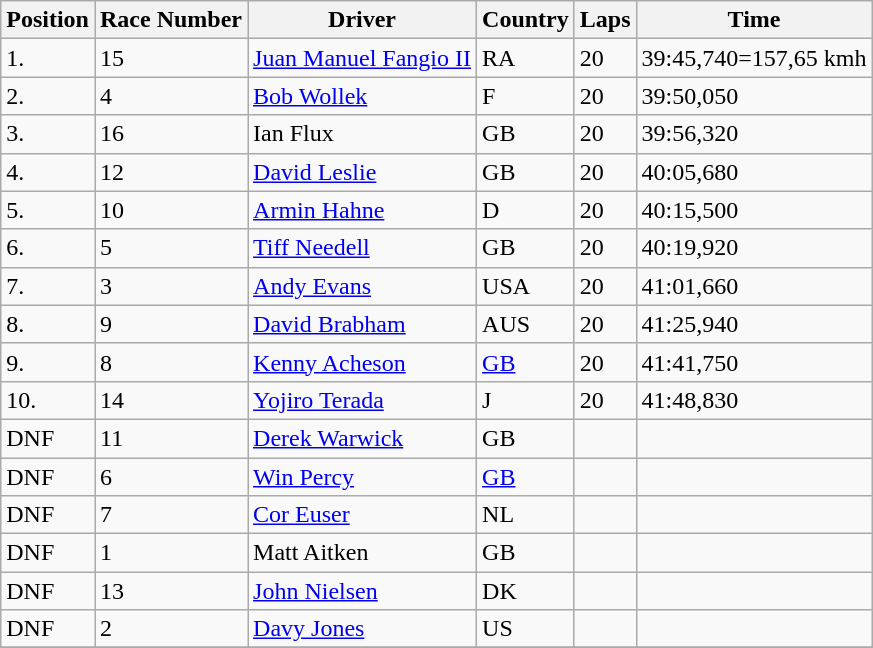<table class="wikitable">
<tr>
<th>Position</th>
<th>Race Number</th>
<th>Driver</th>
<th>Country</th>
<th>Laps</th>
<th>Time</th>
</tr>
<tr>
<td>1.</td>
<td>15</td>
<td><a href='#'>Juan Manuel Fangio II</a></td>
<td>RA</td>
<td>20</td>
<td>39:45,740=157,65 kmh</td>
</tr>
<tr>
<td>2.</td>
<td>4</td>
<td><a href='#'>Bob Wollek</a></td>
<td>F</td>
<td>20</td>
<td>39:50,050</td>
</tr>
<tr>
<td>3.</td>
<td>16</td>
<td>Ian Flux</td>
<td>GB</td>
<td>20</td>
<td>39:56,320</td>
</tr>
<tr>
<td>4.</td>
<td>12</td>
<td><a href='#'>David Leslie</a></td>
<td>GB</td>
<td>20</td>
<td>40:05,680</td>
</tr>
<tr>
<td>5.</td>
<td>10</td>
<td><a href='#'>Armin Hahne</a></td>
<td>D</td>
<td>20</td>
<td>40:15,500</td>
</tr>
<tr>
<td>6.</td>
<td>5</td>
<td><a href='#'>Tiff Needell</a></td>
<td>GB</td>
<td>20</td>
<td>40:19,920</td>
</tr>
<tr>
<td>7.</td>
<td>3</td>
<td><a href='#'>Andy Evans</a></td>
<td>USA</td>
<td>20</td>
<td>41:01,660</td>
</tr>
<tr>
<td>8.</td>
<td>9</td>
<td><a href='#'>David Brabham</a></td>
<td>AUS</td>
<td>20</td>
<td>41:25,940</td>
</tr>
<tr>
<td>9.</td>
<td>8</td>
<td><a href='#'>Kenny Acheson</a></td>
<td><a href='#'>GB</a></td>
<td>20</td>
<td>41:41,750</td>
</tr>
<tr>
<td>10.</td>
<td>14</td>
<td><a href='#'>Yojiro Terada</a></td>
<td>J</td>
<td>20</td>
<td>41:48,830</td>
</tr>
<tr>
<td>DNF</td>
<td>11</td>
<td><a href='#'>Derek Warwick</a></td>
<td>GB</td>
<td></td>
<td></td>
</tr>
<tr>
<td>DNF</td>
<td>6</td>
<td><a href='#'>Win Percy</a></td>
<td><a href='#'>GB</a></td>
<td></td>
<td></td>
</tr>
<tr>
<td>DNF</td>
<td>7</td>
<td><a href='#'>Cor Euser</a></td>
<td>NL</td>
<td></td>
<td></td>
</tr>
<tr>
<td>DNF</td>
<td>1</td>
<td>Matt Aitken</td>
<td>GB</td>
<td></td>
<td></td>
</tr>
<tr>
<td>DNF</td>
<td>13</td>
<td><a href='#'>John Nielsen</a></td>
<td>DK</td>
<td></td>
<td></td>
</tr>
<tr>
<td>DNF</td>
<td>2</td>
<td><a href='#'>Davy Jones</a></td>
<td>US</td>
<td></td>
<td></td>
</tr>
<tr>
</tr>
</table>
